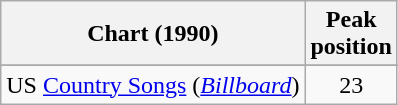<table class="wikitable">
<tr>
<th>Chart (1990)</th>
<th>Peak<br>position</th>
</tr>
<tr>
</tr>
<tr>
<td>US <a href='#'>Country Songs</a> (<em><a href='#'>Billboard</a></em>)</td>
<td align="center">23</td>
</tr>
</table>
